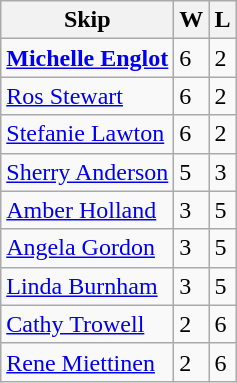<table class="wikitable">
<tr>
<th>Skip</th>
<th>W</th>
<th>L</th>
</tr>
<tr>
<td><strong><a href='#'>Michelle Englot</a></strong></td>
<td>6</td>
<td>2</td>
</tr>
<tr>
<td><a href='#'>Ros Stewart</a></td>
<td>6</td>
<td>2</td>
</tr>
<tr>
<td><a href='#'>Stefanie Lawton</a></td>
<td>6</td>
<td>2</td>
</tr>
<tr>
<td><a href='#'>Sherry Anderson</a></td>
<td>5</td>
<td>3</td>
</tr>
<tr>
<td><a href='#'>Amber Holland</a></td>
<td>3</td>
<td>5</td>
</tr>
<tr>
<td><a href='#'>Angela Gordon</a></td>
<td>3</td>
<td>5</td>
</tr>
<tr>
<td><a href='#'>Linda Burnham</a></td>
<td>3</td>
<td>5</td>
</tr>
<tr>
<td><a href='#'>Cathy Trowell</a></td>
<td>2</td>
<td>6</td>
</tr>
<tr>
<td><a href='#'>Rene Miettinen</a></td>
<td>2</td>
<td>6</td>
</tr>
</table>
